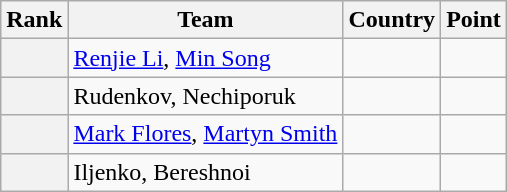<table class="wikitable sortable">
<tr>
<th>Rank</th>
<th>Team</th>
<th>Country</th>
<th>Point</th>
</tr>
<tr>
<th></th>
<td><a href='#'>Renjie Li</a>, <a href='#'>Min Song</a></td>
<td></td>
<td></td>
</tr>
<tr>
<th></th>
<td>Rudenkov, Nechiporuk</td>
<td></td>
<td></td>
</tr>
<tr>
<th></th>
<td><a href='#'>Mark Flores</a>, <a href='#'>Martyn Smith</a></td>
<td></td>
<td></td>
</tr>
<tr>
<th></th>
<td>Iljenko, Bereshnoi</td>
<td></td>
<td></td>
</tr>
</table>
